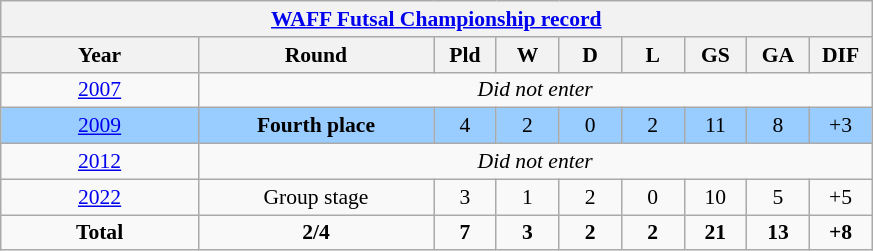<table class="wikitable" style="text-align: center;font-size:90%;">
<tr>
<th colspan=9><a href='#'>WAFF Futsal Championship record</a></th>
</tr>
<tr>
<th width=125>Year</th>
<th width=150>Round</th>
<th width=35>Pld</th>
<th width=35>W</th>
<th width=35>D</th>
<th width=35>L</th>
<th width=35>GS</th>
<th width=35>GA</th>
<th width=35>DIF</th>
</tr>
<tr bgcolor=>
<td> <a href='#'>2007</a></td>
<td colspan=8><em>Did not enter</em></td>
</tr>
<tr bgcolor="#9acdff">
<td> <a href='#'>2009</a></td>
<td><strong>Fourth place</strong></td>
<td>4</td>
<td>2</td>
<td>0</td>
<td>2</td>
<td>11</td>
<td>8</td>
<td>+3</td>
</tr>
<tr bgcolor=>
<td> <a href='#'>2012</a></td>
<td colspan=8><em>Did not enter</em></td>
</tr>
<tr bgcolor=>
<td> <a href='#'>2022</a></td>
<td>Group stage</td>
<td>3</td>
<td>1</td>
<td>2</td>
<td>0</td>
<td>10</td>
<td>5</td>
<td>+5</td>
</tr>
<tr bgcolor=>
<td><strong>Total</strong></td>
<td><strong>2/4</strong></td>
<td><strong>7</strong></td>
<td><strong>3</strong></td>
<td><strong>2</strong></td>
<td><strong>2</strong></td>
<td><strong>21</strong></td>
<td><strong>13</strong></td>
<td><strong>+8</strong></td>
</tr>
</table>
